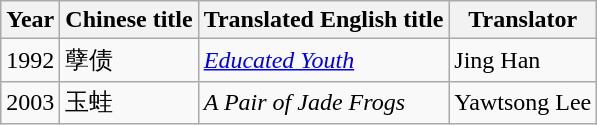<table class="wikitable">
<tr>
<th>Year</th>
<th>Chinese title</th>
<th>Translated English title</th>
<th>Translator</th>
</tr>
<tr>
<td>1992</td>
<td>孽债</td>
<td><em><a href='#'>Educated Youth</a></em></td>
<td>Jing Han</td>
</tr>
<tr>
<td>2003</td>
<td>玉蛙</td>
<td><em>A Pair of Jade Frogs</em></td>
<td>Yawtsong Lee</td>
</tr>
</table>
